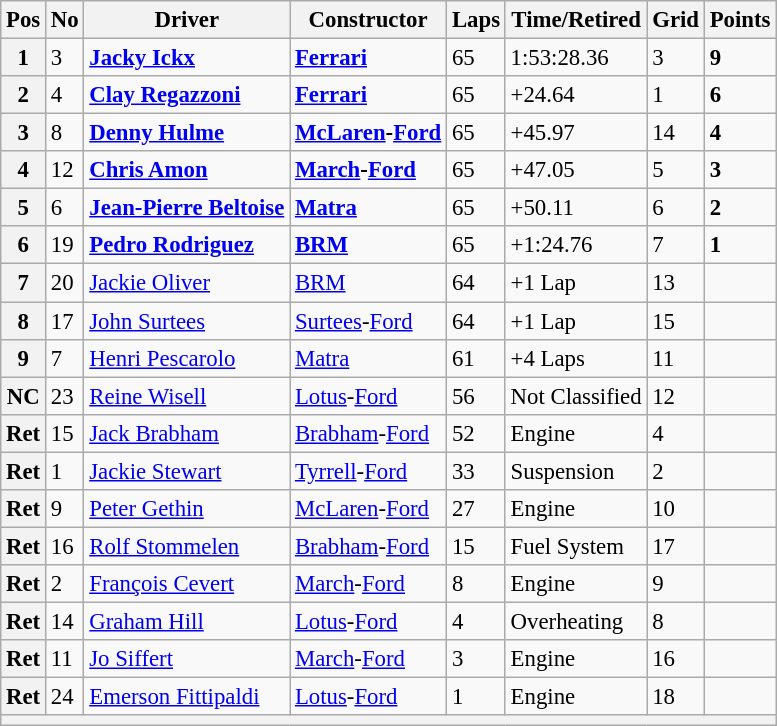<table class="wikitable" style="font-size: 95%;">
<tr>
<th>Pos</th>
<th>No</th>
<th>Driver</th>
<th>Constructor</th>
<th>Laps</th>
<th>Time/Retired</th>
<th>Grid</th>
<th>Points</th>
</tr>
<tr>
<th>1</th>
<td>3</td>
<td> <strong><a href='#'>Jacky Ickx</a></strong></td>
<td><strong><a href='#'>Ferrari</a></strong></td>
<td>65</td>
<td>1:53:28.36</td>
<td>3</td>
<td><strong>9</strong></td>
</tr>
<tr>
<th>2</th>
<td>4</td>
<td> <strong><a href='#'>Clay Regazzoni</a></strong></td>
<td><strong><a href='#'>Ferrari</a></strong></td>
<td>65</td>
<td>+24.64</td>
<td>1</td>
<td><strong>6</strong></td>
</tr>
<tr>
<th>3</th>
<td>8</td>
<td> <strong><a href='#'>Denny Hulme</a></strong></td>
<td><strong><a href='#'>McLaren</a>-<a href='#'>Ford</a></strong></td>
<td>65</td>
<td>+45.97</td>
<td>14</td>
<td><strong>4</strong></td>
</tr>
<tr>
<th>4</th>
<td>12</td>
<td> <strong><a href='#'>Chris Amon</a></strong></td>
<td><strong><a href='#'>March</a>-<a href='#'>Ford</a></strong></td>
<td>65</td>
<td>+47.05</td>
<td>5</td>
<td><strong>3</strong></td>
</tr>
<tr>
<th>5</th>
<td>6</td>
<td> <strong><a href='#'>Jean-Pierre Beltoise</a></strong></td>
<td><strong><a href='#'>Matra</a></strong></td>
<td>65</td>
<td>+50.11</td>
<td>6</td>
<td><strong>2</strong></td>
</tr>
<tr>
<th>6</th>
<td>19</td>
<td> <strong><a href='#'>Pedro Rodriguez</a></strong></td>
<td><strong><a href='#'>BRM</a></strong></td>
<td>65</td>
<td>+1:24.76</td>
<td>7</td>
<td><strong>1</strong></td>
</tr>
<tr>
<th>7</th>
<td>20</td>
<td> <a href='#'>Jackie Oliver</a></td>
<td><a href='#'>BRM</a></td>
<td>64</td>
<td>+1 Lap</td>
<td>13</td>
<td> </td>
</tr>
<tr>
<th>8</th>
<td>17</td>
<td> <a href='#'>John Surtees</a></td>
<td><a href='#'>Surtees</a>-<a href='#'>Ford</a></td>
<td>64</td>
<td>+1 Lap</td>
<td>15</td>
<td> </td>
</tr>
<tr>
<th>9</th>
<td>7</td>
<td> <a href='#'>Henri Pescarolo</a></td>
<td><a href='#'>Matra</a></td>
<td>61</td>
<td>+4 Laps</td>
<td>11</td>
<td> </td>
</tr>
<tr>
<th>NC</th>
<td>23</td>
<td> <a href='#'>Reine Wisell</a></td>
<td><a href='#'>Lotus</a>-<a href='#'>Ford</a></td>
<td>56</td>
<td>Not Classified</td>
<td>12</td>
<td> </td>
</tr>
<tr>
<th>Ret</th>
<td>15</td>
<td> <a href='#'>Jack Brabham</a></td>
<td><a href='#'>Brabham</a>-<a href='#'>Ford</a></td>
<td>52</td>
<td>Engine</td>
<td>4</td>
<td> </td>
</tr>
<tr>
<th>Ret</th>
<td>1</td>
<td> <a href='#'>Jackie Stewart</a></td>
<td><a href='#'>Tyrrell</a>-<a href='#'>Ford</a></td>
<td>33</td>
<td>Suspension</td>
<td>2</td>
<td> </td>
</tr>
<tr>
<th>Ret</th>
<td>9</td>
<td> <a href='#'>Peter Gethin</a></td>
<td><a href='#'>McLaren</a>-<a href='#'>Ford</a></td>
<td>27</td>
<td>Engine</td>
<td>10</td>
<td> </td>
</tr>
<tr>
<th>Ret</th>
<td>16</td>
<td> <a href='#'>Rolf Stommelen</a></td>
<td><a href='#'>Brabham</a>-<a href='#'>Ford</a></td>
<td>15</td>
<td>Fuel System</td>
<td>17</td>
<td> </td>
</tr>
<tr>
<th>Ret</th>
<td>2</td>
<td> <a href='#'>François Cevert</a></td>
<td><a href='#'>March</a>-<a href='#'>Ford</a></td>
<td>8</td>
<td>Engine</td>
<td>9</td>
<td> </td>
</tr>
<tr>
<th>Ret</th>
<td>14</td>
<td> <a href='#'>Graham Hill</a></td>
<td><a href='#'>Lotus</a>-<a href='#'>Ford</a></td>
<td>4</td>
<td>Overheating</td>
<td>8</td>
<td> </td>
</tr>
<tr>
<th>Ret</th>
<td>11</td>
<td> <a href='#'>Jo Siffert</a></td>
<td><a href='#'>March</a>-<a href='#'>Ford</a></td>
<td>3</td>
<td>Engine</td>
<td>16</td>
<td> </td>
</tr>
<tr>
<th>Ret</th>
<td>24</td>
<td> <a href='#'>Emerson Fittipaldi</a></td>
<td><a href='#'>Lotus</a>-<a href='#'>Ford</a></td>
<td>1</td>
<td>Engine</td>
<td>18</td>
<td> </td>
</tr>
<tr>
<th colspan="8"></th>
</tr>
</table>
